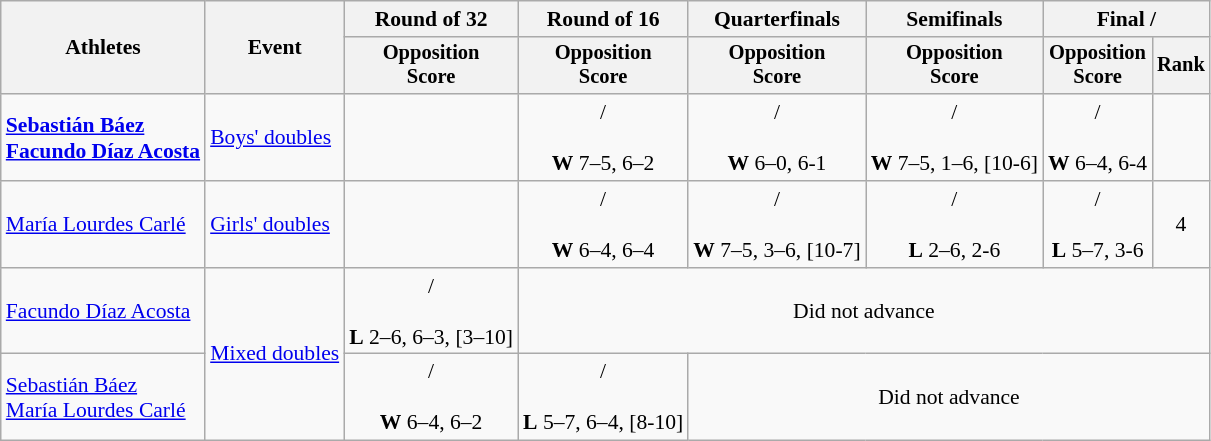<table class=wikitable style="font-size:90%">
<tr>
<th rowspan=2>Athletes</th>
<th rowspan=2>Event</th>
<th>Round of 32</th>
<th>Round of 16</th>
<th>Quarterfinals</th>
<th>Semifinals</th>
<th colspan=2>Final / </th>
</tr>
<tr style="font-size:95%">
<th>Opposition<br>Score</th>
<th>Opposition<br>Score</th>
<th>Opposition<br>Score</th>
<th>Opposition<br>Score</th>
<th>Opposition<br>Score</th>
<th>Rank</th>
</tr>
<tr align=center>
<td align=left><strong><a href='#'>Sebastián Báez</a><br><a href='#'>Facundo Díaz Acosta</a></strong></td>
<td align=left><a href='#'>Boys' doubles</a></td>
<td></td>
<td> /<br><br><strong>W</strong> 7–5, 6–2</td>
<td> /<br><br><strong>W</strong> 6–0, 6-1</td>
<td> /<br><br><strong>W</strong> 7–5, 1–6, [10-6]</td>
<td> /<br><br><strong>W</strong> 6–4, 6-4</td>
<td></td>
</tr>
<tr align=center>
<td align=left><a href='#'>María Lourdes Carlé</a><br></td>
<td align=left><a href='#'>Girls' doubles</a></td>
<td></td>
<td> /<br><br><strong>W</strong> 6–4, 6–4</td>
<td> /<br><br><strong>W</strong> 7–5, 3–6, [10-7]</td>
<td> /<br><br><strong>L</strong> 2–6, 2-6</td>
<td> /<br><br><strong>L</strong> 5–7, 3-6</td>
<td>4</td>
</tr>
<tr align=center>
<td align=left><a href='#'>Facundo Díaz Acosta</a><br></td>
<td rowspan=2 align=left><a href='#'>Mixed doubles</a></td>
<td> /<br><br><strong>L</strong> 2–6, 6–3, [3–10]</td>
<td colspan=5>Did not advance</td>
</tr>
<tr align=center>
<td align=left><a href='#'>Sebastián Báez</a><br><a href='#'>María Lourdes Carlé</a></td>
<td> /<br><br><strong>W</strong> 6–4, 6–2</td>
<td> /<br><br><strong>L</strong> 5–7, 6–4, [8-10]</td>
<td colspan=4>Did not advance</td>
</tr>
</table>
